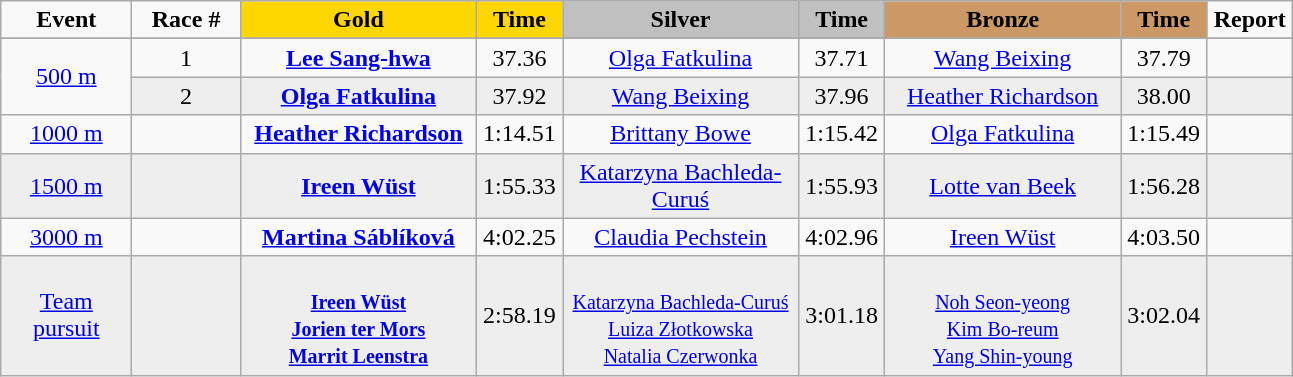<table class="wikitable">
<tr>
<td width="80" align="center"><strong>Event</strong></td>
<td width="65" align="center"><strong>Race #</strong></td>
<td width="150" bgcolor="gold" align="center"><strong>Gold</strong></td>
<td width="50" bgcolor="gold" align="center"><strong>Time</strong></td>
<td width="150" bgcolor="silver" align="center"><strong>Silver</strong></td>
<td width="50" bgcolor="silver" align="center"><strong>Time</strong></td>
<td width="150" bgcolor="#CC9966" align="center"><strong>Bronze</strong></td>
<td width="50" bgcolor="#CC9966" align="center"><strong>Time</strong></td>
<td width="50" align="center"><strong>Report</strong></td>
</tr>
<tr bgcolor="#cccccc">
</tr>
<tr>
<td rowspan=2 align="center"><a href='#'>500 m</a></td>
<td align="center">1</td>
<td align="center"><strong><a href='#'>Lee Sang-hwa</a></strong><br><small></small></td>
<td align="center">37.36</td>
<td align="center"><a href='#'>Olga Fatkulina</a><br><small></small></td>
<td align="center">37.71</td>
<td align="center"><a href='#'>Wang Beixing</a><br><small></small></td>
<td align="center">37.79</td>
<td align="center"></td>
</tr>
<tr bgcolor="#eeeeee">
<td align="center">2</td>
<td align="center"><strong><a href='#'>Olga Fatkulina</a></strong><br><small></small></td>
<td align="center">37.92</td>
<td align="center"><a href='#'>Wang Beixing</a><br><small></small></td>
<td align="center">37.96</td>
<td align="center"><a href='#'>Heather Richardson</a><br><small></small></td>
<td align="center">38.00</td>
<td align="center"></td>
</tr>
<tr>
<td align="center"><a href='#'>1000 m</a></td>
<td align="center"></td>
<td align="center"><strong><a href='#'>Heather Richardson</a></strong><br><small></small></td>
<td align="center">1:14.51</td>
<td align="center"><a href='#'>Brittany Bowe</a><br><small></small></td>
<td align="center">1:15.42</td>
<td align="center"><a href='#'>Olga Fatkulina</a><br><small></small></td>
<td align="center">1:15.49</td>
<td align="center"></td>
</tr>
<tr bgcolor="#eeeeee">
<td align="center"><a href='#'>1500 m</a></td>
<td align="center"></td>
<td align="center"><strong><a href='#'>Ireen Wüst</a></strong><br><small></small></td>
<td align="center">1:55.33</td>
<td align="center"><a href='#'>Katarzyna Bachleda-Curuś</a><br><small></small></td>
<td align="center">1:55.93</td>
<td align="center"><a href='#'>Lotte van Beek</a><br><small></small></td>
<td align="center">1:56.28</td>
<td align="center"></td>
</tr>
<tr>
<td align="center"><a href='#'>3000 m</a></td>
<td align="center"></td>
<td align="center"><strong><a href='#'>Martina Sáblíková</a></strong><br><small></small></td>
<td align="center">4:02.25</td>
<td align="center"><a href='#'>Claudia Pechstein</a><br><small></small></td>
<td align="center">4:02.96</td>
<td align="center"><a href='#'>Ireen Wüst</a><br><small></small></td>
<td align="center">4:03.50</td>
<td align="center"></td>
</tr>
<tr bgcolor="#eeeeee">
<td align="center"><a href='#'>Team pursuit</a></td>
<td align="center"></td>
<td align="center"><strong><br><small><a href='#'>Ireen Wüst</a><br><a href='#'>Jorien ter Mors</a><br><a href='#'>Marrit Leenstra</a></small></strong></td>
<td align="center">2:58.19</td>
<td align="center"><br><small><a href='#'>Katarzyna Bachleda-Curuś</a><br><a href='#'>Luiza Złotkowska</a><br><a href='#'>Natalia Czerwonka</a></small></td>
<td align="center">3:01.18</td>
<td align="center"><br><small><a href='#'>Noh Seon-yeong</a><br><a href='#'>Kim Bo-reum</a><br><a href='#'>Yang Shin-young</a></small></td>
<td align="center">3:02.04</td>
<td align="center"></td>
</tr>
</table>
